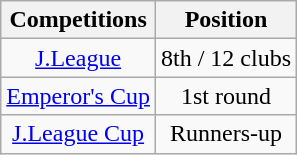<table class="wikitable" style="text-align:center;">
<tr>
<th>Competitions</th>
<th>Position</th>
</tr>
<tr>
<td><a href='#'>J.League</a></td>
<td>8th / 12 clubs</td>
</tr>
<tr>
<td><a href='#'>Emperor's Cup</a></td>
<td>1st round</td>
</tr>
<tr>
<td><a href='#'>J.League Cup</a></td>
<td>Runners-up</td>
</tr>
</table>
